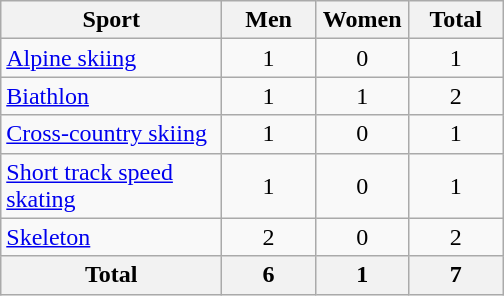<table class="wikitable sortable" style=text-align:center>
<tr>
<th width=140>Sport</th>
<th width=55>Men</th>
<th width=55>Women</th>
<th width=55>Total</th>
</tr>
<tr>
<td align=left><a href='#'>Alpine skiing</a></td>
<td>1</td>
<td>0</td>
<td>1</td>
</tr>
<tr>
<td align=left><a href='#'>Biathlon</a></td>
<td>1</td>
<td>1</td>
<td>2</td>
</tr>
<tr>
<td align=left><a href='#'>Cross-country skiing</a></td>
<td>1</td>
<td>0</td>
<td>1</td>
</tr>
<tr>
<td align=left><a href='#'>Short track speed skating</a></td>
<td>1</td>
<td>0</td>
<td>1</td>
</tr>
<tr>
<td align=left><a href='#'>Skeleton</a></td>
<td>2</td>
<td>0</td>
<td>2</td>
</tr>
<tr>
<th>Total</th>
<th>6</th>
<th>1</th>
<th>7</th>
</tr>
</table>
